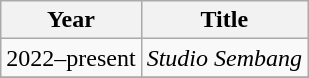<table class="wikitable">
<tr>
<th>Year</th>
<th>Title</th>
</tr>
<tr>
<td>2022–present</td>
<td><em>Studio Sembang</em></td>
</tr>
<tr>
</tr>
</table>
